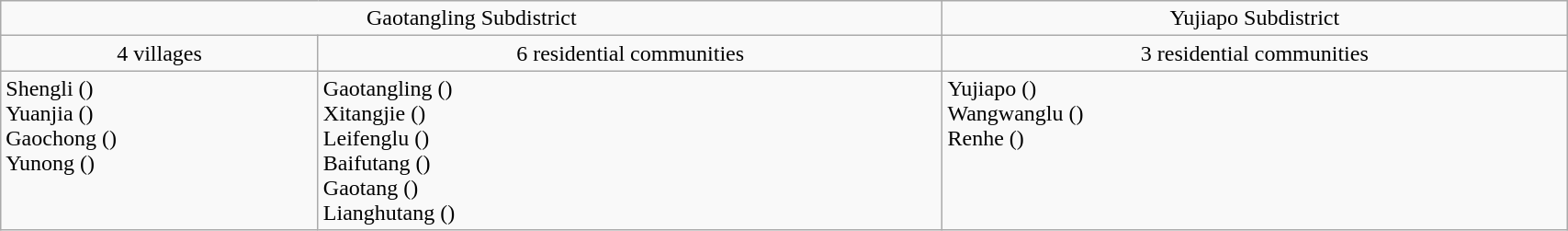<table class="wikitable" width=90%>
<tr>
<td align=center colspan=2>Gaotangling Subdistrict</td>
<td align=center>Yujiapo Subdistrict</td>
</tr>
<tr align=center>
<td align=center>4 villages</td>
<td align=center>6 residential communities</td>
<td align=center>3 residential communities</td>
</tr>
<tr align=left valign="top">
<td>Shengli ()<br>Yuanjia ()<br>Gaochong ()<br>Yunong ()</td>
<td>Gaotangling ()<br>Xitangjie ()<br>Leifenglu ()<br>Baifutang ()<br>Gaotang ()<br>Lianghutang ()<br></td>
<td>Yujiapo ()<br>Wangwanglu ()<br>Renhe ()</td>
</tr>
</table>
